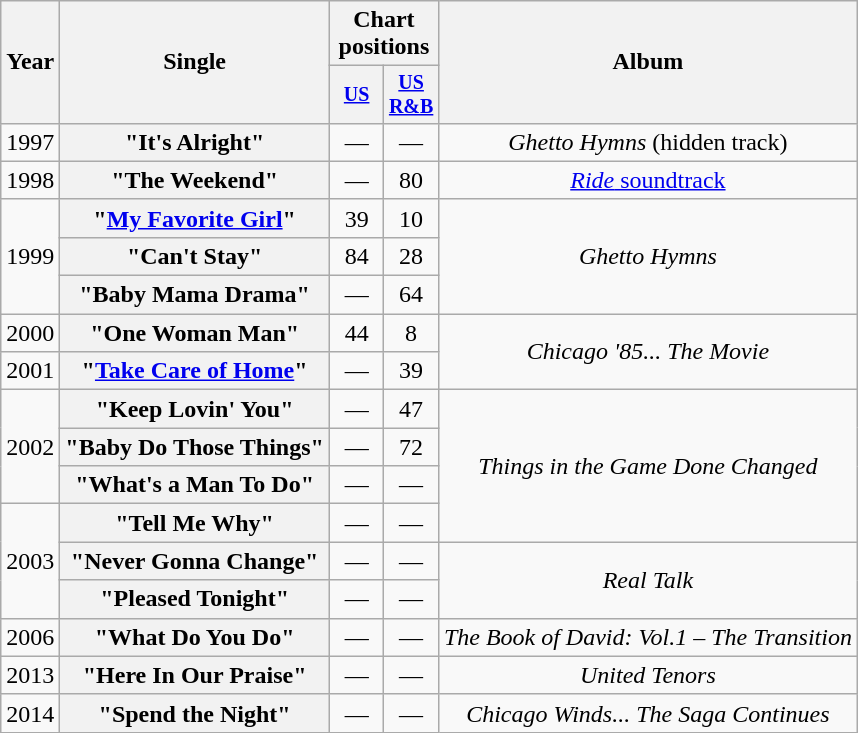<table class="wikitable plainrowheaders" style="text-align:center;">
<tr>
<th rowspan="2">Year</th>
<th rowspan="2">Single</th>
<th colspan="2">Chart positions</th>
<th rowspan="2">Album</th>
</tr>
<tr style="font-size:smaller;">
<th style="width:30px;"><a href='#'>US</a><br></th>
<th style="width:30px;"><a href='#'>US<br>R&B</a><br></th>
</tr>
<tr>
<td>1997</td>
<th scope="row">"It's Alright"</th>
<td align="center">—</td>
<td align="center">—</td>
<td><em>Ghetto Hymns</em> (hidden track)</td>
</tr>
<tr>
<td>1998</td>
<th scope="row">"The Weekend" <br></th>
<td align="center">—</td>
<td align="center">80</td>
<td><a href='#'><em>Ride</em> soundtrack</a></td>
</tr>
<tr>
<td rowspan="3">1999</td>
<th scope="row">"<a href='#'>My Favorite Girl</a>"</th>
<td align="center">39</td>
<td align="center">10</td>
<td rowspan="3"><em>Ghetto Hymns</em></td>
</tr>
<tr>
<th scope="row">"Can't Stay"</th>
<td align="center">84</td>
<td align="center">28</td>
</tr>
<tr>
<th scope="row">"Baby Mama Drama"</th>
<td align="center">—</td>
<td align="center">64</td>
</tr>
<tr>
<td>2000</td>
<th scope="row">"One Woman Man"</th>
<td align="center">44</td>
<td align="center">8</td>
<td rowspan="2"><em>Chicago '85... The Movie</em></td>
</tr>
<tr>
<td>2001</td>
<th scope="row">"<a href='#'>Take Care of Home</a>"</th>
<td align="center">—</td>
<td align="center">39</td>
</tr>
<tr>
<td rowspan="3">2002</td>
<th scope="row">"Keep Lovin' You"</th>
<td align="center">—</td>
<td align="center">47</td>
<td rowspan="4"><em>Things in the Game Done Changed</em></td>
</tr>
<tr>
<th scope="row">"Baby Do Those Things"</th>
<td align="center">—</td>
<td align="center">72</td>
</tr>
<tr>
<th scope="row">"What's a Man To Do"</th>
<td align="center">—</td>
<td align="center">—</td>
</tr>
<tr>
<td rowspan="3">2003</td>
<th scope="row">"Tell Me Why"</th>
<td align="center">—</td>
<td align="center">—</td>
</tr>
<tr>
<th scope="row">"Never Gonna Change"</th>
<td align="center">—</td>
<td align="center">—</td>
<td rowspan="2"><em>Real Talk</em></td>
</tr>
<tr>
<th scope="row">"Pleased Tonight"</th>
<td align="center">—</td>
<td align="center">—</td>
</tr>
<tr>
<td>2006</td>
<th scope="row">"What Do You Do"</th>
<td align="center">—</td>
<td align="center">—</td>
<td><em>The Book of David: Vol.1 – The Transition</em></td>
</tr>
<tr>
<td>2013</td>
<th scope="row">"Here In Our Praise"</th>
<td align="center">—</td>
<td align="center">—</td>
<td><em>United Tenors </em></td>
</tr>
<tr>
<td>2014</td>
<th scope="row">"Spend the Night"</th>
<td align="center">—</td>
<td align="center">—</td>
<td><em>Chicago Winds... The Saga Continues</em></td>
</tr>
</table>
